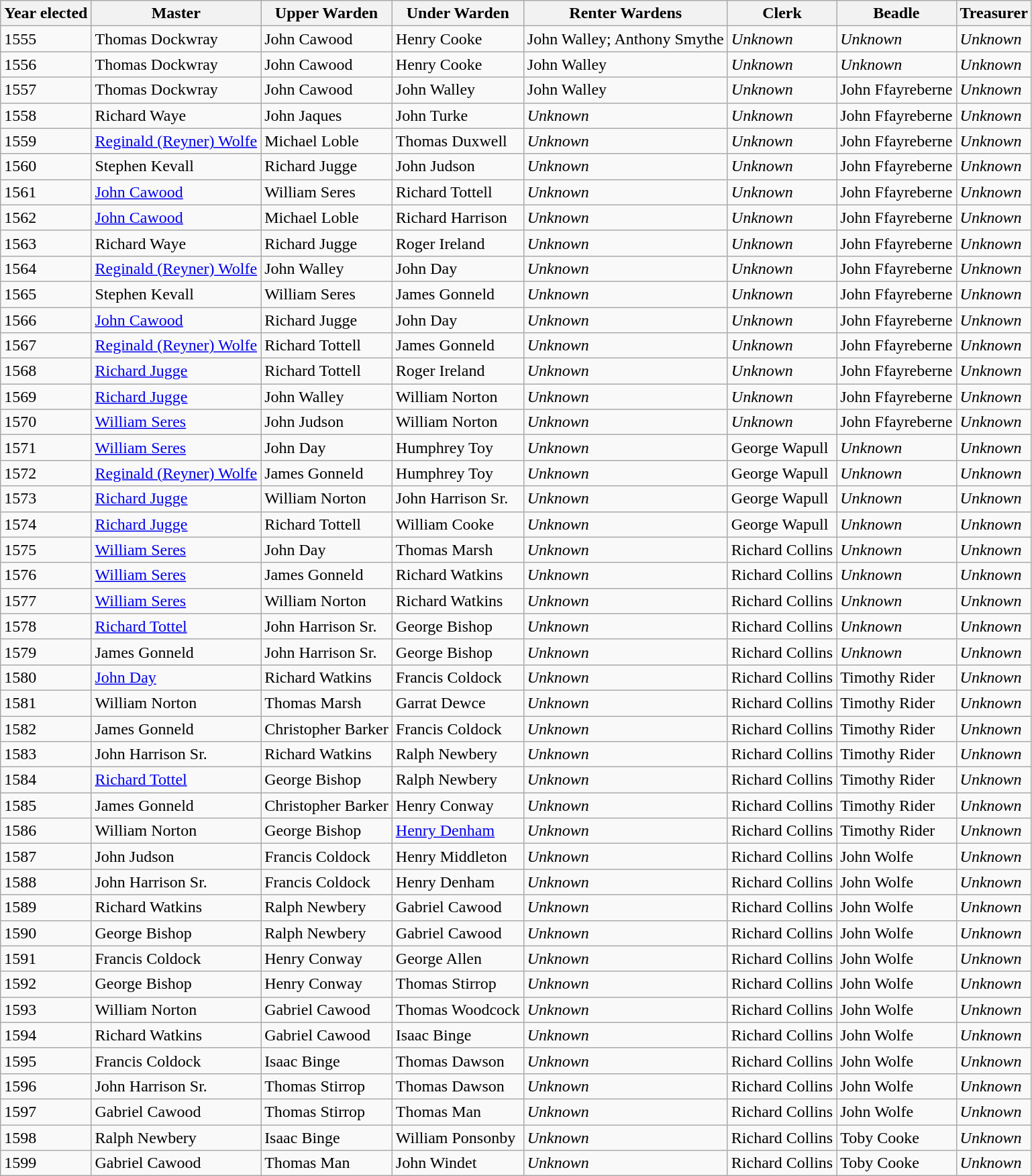<table class="wikitable sortable">
<tr>
<th>Year elected</th>
<th>Master</th>
<th>Upper Warden</th>
<th>Under Warden</th>
<th>Renter Wardens</th>
<th>Clerk</th>
<th>Beadle</th>
<th>Treasurer</th>
</tr>
<tr>
<td>1555</td>
<td>Thomas Dockwray</td>
<td>John Cawood</td>
<td>Henry Cooke</td>
<td>John Walley; Anthony Smythe</td>
<td><em>Unknown</em></td>
<td><em>Unknown</em></td>
<td><em>Unknown</em></td>
</tr>
<tr>
<td>1556</td>
<td>Thomas Dockwray</td>
<td>John Cawood</td>
<td>Henry Cooke</td>
<td>John Walley</td>
<td><em>Unknown</em></td>
<td><em>Unknown</em></td>
<td><em>Unknown</em></td>
</tr>
<tr>
<td>1557</td>
<td>Thomas Dockwray</td>
<td>John Cawood</td>
<td>John Walley</td>
<td>John Walley</td>
<td><em>Unknown</em></td>
<td>John Ffayreberne</td>
<td><em>Unknown</em></td>
</tr>
<tr>
<td>1558</td>
<td>Richard Waye</td>
<td>John Jaques</td>
<td>John Turke</td>
<td><em>Unknown</em></td>
<td><em>Unknown</em></td>
<td>John Ffayreberne</td>
<td><em>Unknown</em></td>
</tr>
<tr>
<td>1559</td>
<td><a href='#'>Reginald (Reyner) Wolfe</a></td>
<td>Michael Loble</td>
<td>Thomas Duxwell</td>
<td><em>Unknown</em></td>
<td><em>Unknown</em></td>
<td>John Ffayreberne</td>
<td><em>Unknown</em></td>
</tr>
<tr>
<td>1560</td>
<td>Stephen Kevall</td>
<td>Richard Jugge</td>
<td>John Judson</td>
<td><em>Unknown</em></td>
<td><em>Unknown</em></td>
<td>John Ffayreberne</td>
<td><em>Unknown</em></td>
</tr>
<tr>
<td>1561</td>
<td><a href='#'>John Cawood</a></td>
<td>William Seres</td>
<td>Richard Tottell</td>
<td><em>Unknown</em></td>
<td><em>Unknown</em></td>
<td>John Ffayreberne</td>
<td><em>Unknown</em></td>
</tr>
<tr>
<td>1562</td>
<td><a href='#'>John Cawood</a></td>
<td>Michael Loble</td>
<td>Richard Harrison</td>
<td><em>Unknown</em></td>
<td><em>Unknown</em></td>
<td>John Ffayreberne</td>
<td><em>Unknown</em></td>
</tr>
<tr>
<td>1563</td>
<td>Richard Waye</td>
<td>Richard Jugge</td>
<td>Roger Ireland</td>
<td><em>Unknown</em></td>
<td><em>Unknown</em></td>
<td>John Ffayreberne</td>
<td><em>Unknown</em></td>
</tr>
<tr>
<td>1564</td>
<td><a href='#'>Reginald (Reyner) Wolfe</a></td>
<td>John Walley</td>
<td>John Day</td>
<td><em>Unknown</em></td>
<td><em>Unknown</em></td>
<td>John Ffayreberne</td>
<td><em>Unknown</em></td>
</tr>
<tr>
<td>1565</td>
<td>Stephen Kevall</td>
<td>William Seres</td>
<td>James Gonneld</td>
<td><em>Unknown</em></td>
<td><em>Unknown</em></td>
<td>John Ffayreberne</td>
<td><em>Unknown</em></td>
</tr>
<tr>
<td>1566</td>
<td><a href='#'>John Cawood</a></td>
<td>Richard Jugge</td>
<td>John Day</td>
<td><em>Unknown</em></td>
<td><em>Unknown</em></td>
<td>John Ffayreberne</td>
<td><em>Unknown</em></td>
</tr>
<tr>
<td>1567</td>
<td><a href='#'>Reginald (Reyner) Wolfe</a></td>
<td>Richard Tottell</td>
<td>James Gonneld</td>
<td><em>Unknown</em></td>
<td><em>Unknown</em></td>
<td>John Ffayreberne</td>
<td><em>Unknown</em></td>
</tr>
<tr>
<td>1568</td>
<td><a href='#'>Richard Jugge</a></td>
<td>Richard Tottell</td>
<td>Roger Ireland</td>
<td><em>Unknown</em></td>
<td><em>Unknown</em></td>
<td>John Ffayreberne</td>
<td><em>Unknown</em></td>
</tr>
<tr>
<td>1569</td>
<td><a href='#'>Richard Jugge</a></td>
<td>John Walley</td>
<td>William Norton</td>
<td><em>Unknown</em></td>
<td><em>Unknown</em></td>
<td>John Ffayreberne</td>
<td><em>Unknown</em></td>
</tr>
<tr>
<td>1570</td>
<td><a href='#'>William Seres</a></td>
<td>John Judson</td>
<td>William Norton</td>
<td><em>Unknown</em></td>
<td><em>Unknown</em></td>
<td>John Ffayreberne</td>
<td><em>Unknown</em></td>
</tr>
<tr>
<td>1571</td>
<td><a href='#'>William Seres</a></td>
<td>John Day</td>
<td>Humphrey Toy</td>
<td><em>Unknown</em></td>
<td>George Wapull</td>
<td><em>Unknown</em></td>
<td><em>Unknown</em></td>
</tr>
<tr>
<td>1572</td>
<td><a href='#'>Reginald (Reyner) Wolfe</a></td>
<td>James Gonneld</td>
<td>Humphrey Toy</td>
<td><em>Unknown</em></td>
<td>George Wapull</td>
<td><em>Unknown</em></td>
<td><em>Unknown</em></td>
</tr>
<tr>
<td>1573</td>
<td><a href='#'>Richard Jugge</a></td>
<td>William Norton</td>
<td>John Harrison Sr.</td>
<td><em>Unknown</em></td>
<td>George Wapull</td>
<td><em>Unknown</em></td>
<td><em>Unknown</em></td>
</tr>
<tr>
<td>1574</td>
<td><a href='#'>Richard Jugge</a></td>
<td>Richard Tottell</td>
<td>William Cooke</td>
<td><em>Unknown</em></td>
<td>George Wapull</td>
<td><em>Unknown</em></td>
<td><em>Unknown</em></td>
</tr>
<tr>
<td>1575</td>
<td><a href='#'>William Seres</a></td>
<td>John Day</td>
<td>Thomas Marsh</td>
<td><em>Unknown</em></td>
<td>Richard Collins</td>
<td><em>Unknown</em></td>
<td><em>Unknown</em></td>
</tr>
<tr>
<td>1576</td>
<td><a href='#'>William Seres</a></td>
<td>James Gonneld</td>
<td>Richard Watkins</td>
<td><em>Unknown</em></td>
<td>Richard Collins</td>
<td><em>Unknown</em></td>
<td><em>Unknown</em></td>
</tr>
<tr>
<td>1577</td>
<td><a href='#'>William Seres</a></td>
<td>William Norton</td>
<td>Richard Watkins</td>
<td><em>Unknown</em></td>
<td>Richard Collins</td>
<td><em>Unknown</em></td>
<td><em>Unknown</em></td>
</tr>
<tr>
<td>1578</td>
<td><a href='#'>Richard Tottel</a></td>
<td>John Harrison Sr.</td>
<td>George Bishop</td>
<td><em>Unknown</em></td>
<td>Richard Collins</td>
<td><em>Unknown</em></td>
<td><em>Unknown</em></td>
</tr>
<tr>
<td>1579</td>
<td>James Gonneld</td>
<td>John Harrison Sr.</td>
<td>George Bishop</td>
<td><em>Unknown</em></td>
<td>Richard Collins</td>
<td><em>Unknown</em></td>
<td><em>Unknown</em></td>
</tr>
<tr>
<td>1580</td>
<td><a href='#'>John Day</a></td>
<td>Richard Watkins</td>
<td>Francis Coldock</td>
<td><em>Unknown</em></td>
<td>Richard Collins</td>
<td>Timothy Rider</td>
<td><em>Unknown</em></td>
</tr>
<tr>
<td>1581</td>
<td>William Norton</td>
<td>Thomas Marsh</td>
<td>Garrat Dewce</td>
<td><em>Unknown</em></td>
<td>Richard Collins</td>
<td>Timothy Rider</td>
<td><em>Unknown</em></td>
</tr>
<tr>
<td>1582</td>
<td>James Gonneld</td>
<td>Christopher Barker</td>
<td>Francis Coldock</td>
<td><em>Unknown</em></td>
<td>Richard Collins</td>
<td>Timothy Rider</td>
<td><em>Unknown</em></td>
</tr>
<tr>
<td>1583</td>
<td>John Harrison Sr.</td>
<td>Richard Watkins</td>
<td>Ralph Newbery</td>
<td><em>Unknown</em></td>
<td>Richard Collins</td>
<td>Timothy Rider</td>
<td><em>Unknown</em></td>
</tr>
<tr>
<td>1584</td>
<td><a href='#'>Richard Tottel</a></td>
<td>George Bishop</td>
<td>Ralph Newbery</td>
<td><em>Unknown</em></td>
<td>Richard Collins</td>
<td>Timothy Rider</td>
<td><em>Unknown</em></td>
</tr>
<tr>
<td>1585</td>
<td>James Gonneld</td>
<td>Christopher Barker</td>
<td>Henry Conway</td>
<td><em>Unknown</em></td>
<td>Richard Collins</td>
<td>Timothy Rider</td>
<td><em>Unknown</em></td>
</tr>
<tr>
<td>1586</td>
<td>William Norton</td>
<td>George Bishop</td>
<td><a href='#'>Henry Denham</a></td>
<td><em>Unknown</em></td>
<td>Richard Collins</td>
<td>Timothy Rider</td>
<td><em>Unknown</em></td>
</tr>
<tr>
<td>1587</td>
<td>John Judson</td>
<td>Francis Coldock</td>
<td>Henry Middleton</td>
<td><em>Unknown</em></td>
<td>Richard Collins</td>
<td>John Wolfe</td>
<td><em>Unknown</em></td>
</tr>
<tr>
<td>1588</td>
<td>John Harrison Sr.</td>
<td>Francis Coldock</td>
<td>Henry Denham</td>
<td><em>Unknown</em></td>
<td>Richard Collins</td>
<td>John Wolfe</td>
<td><em>Unknown</em></td>
</tr>
<tr>
<td>1589</td>
<td>Richard Watkins</td>
<td>Ralph Newbery</td>
<td>Gabriel Cawood</td>
<td><em>Unknown</em></td>
<td>Richard Collins</td>
<td>John Wolfe</td>
<td><em>Unknown</em></td>
</tr>
<tr>
<td>1590</td>
<td>George Bishop</td>
<td>Ralph Newbery</td>
<td>Gabriel Cawood</td>
<td><em>Unknown</em></td>
<td>Richard Collins</td>
<td>John Wolfe</td>
<td><em>Unknown</em></td>
</tr>
<tr>
<td>1591</td>
<td>Francis Coldock</td>
<td>Henry Conway</td>
<td>George Allen</td>
<td><em>Unknown</em></td>
<td>Richard Collins</td>
<td>John Wolfe</td>
<td><em>Unknown</em></td>
</tr>
<tr>
<td>1592</td>
<td>George Bishop</td>
<td>Henry Conway</td>
<td>Thomas Stirrop</td>
<td><em>Unknown</em></td>
<td>Richard Collins</td>
<td>John Wolfe</td>
<td><em>Unknown</em></td>
</tr>
<tr>
<td>1593</td>
<td>William Norton</td>
<td>Gabriel Cawood</td>
<td>Thomas Woodcock</td>
<td><em>Unknown</em></td>
<td>Richard Collins</td>
<td>John Wolfe</td>
<td><em>Unknown</em></td>
</tr>
<tr>
<td>1594</td>
<td>Richard Watkins</td>
<td>Gabriel Cawood</td>
<td>Isaac Binge</td>
<td><em>Unknown</em></td>
<td>Richard Collins</td>
<td>John Wolfe</td>
<td><em>Unknown</em></td>
</tr>
<tr>
<td>1595</td>
<td>Francis Coldock</td>
<td>Isaac Binge</td>
<td>Thomas Dawson</td>
<td><em>Unknown</em></td>
<td>Richard Collins</td>
<td>John Wolfe</td>
<td><em>Unknown</em></td>
</tr>
<tr>
<td>1596</td>
<td>John Harrison Sr.</td>
<td>Thomas Stirrop</td>
<td>Thomas Dawson</td>
<td><em>Unknown</em></td>
<td>Richard Collins</td>
<td>John Wolfe</td>
<td><em>Unknown</em></td>
</tr>
<tr>
<td>1597</td>
<td>Gabriel Cawood</td>
<td>Thomas Stirrop</td>
<td>Thomas Man</td>
<td><em>Unknown</em></td>
<td>Richard Collins</td>
<td>John Wolfe</td>
<td><em>Unknown</em></td>
</tr>
<tr>
<td>1598</td>
<td>Ralph Newbery</td>
<td>Isaac Binge</td>
<td>William Ponsonby</td>
<td><em>Unknown</em></td>
<td>Richard Collins</td>
<td>Toby Cooke</td>
<td><em>Unknown</em></td>
</tr>
<tr>
<td>1599</td>
<td>Gabriel Cawood</td>
<td>Thomas Man</td>
<td>John Windet</td>
<td><em>Unknown</em></td>
<td>Richard Collins</td>
<td>Toby Cooke</td>
<td><em>Unknown</em></td>
</tr>
</table>
